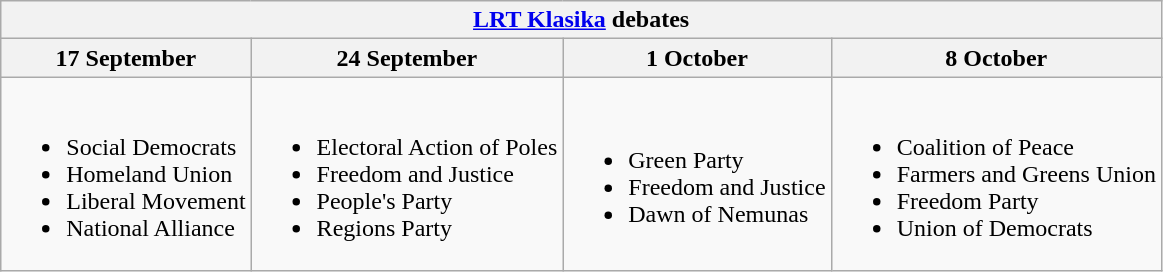<table class="wikitable">
<tr>
<th colspan=4 align=center><a href='#'>LRT Klasika</a> debates</th>
</tr>
<tr>
<th>17 September</th>
<th>24 September</th>
<th>1 October</th>
<th>8 October</th>
</tr>
<tr>
<td><br><ul><li>Social Democrats</li><li>Homeland Union</li><li>Liberal Movement</li><li>National Alliance</li></ul></td>
<td><br><ul><li>Electoral Action of Poles</li><li>Freedom and Justice</li><li>People's Party</li><li>Regions Party</li></ul></td>
<td><br><ul><li>Green Party</li><li>Freedom and Justice</li><li>Dawn of Nemunas</li></ul></td>
<td><br><ul><li>Coalition of Peace</li><li>Farmers and Greens Union</li><li>Freedom Party</li><li>Union of Democrats</li></ul></td>
</tr>
</table>
